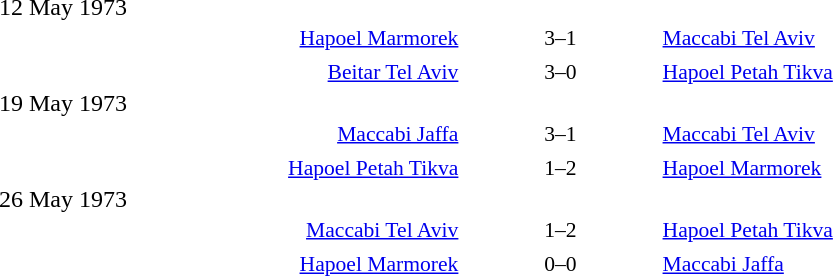<table style="width:70%;" cellspacing="1">
<tr>
<th width=35%></th>
<th width=15%></th>
<th></th>
</tr>
<tr>
<td>12 May 1973</td>
</tr>
<tr style=font-size:90%>
<td align=right><a href='#'>Hapoel Marmorek</a></td>
<td align=center>3–1</td>
<td><a href='#'>Maccabi Tel Aviv</a></td>
</tr>
<tr>
<td></td>
</tr>
<tr style=font-size:90%>
<td align=right><a href='#'>Beitar Tel Aviv</a></td>
<td align=center>3–0</td>
<td><a href='#'>Hapoel Petah Tikva</a></td>
</tr>
<tr>
<td>19 May 1973</td>
</tr>
<tr style=font-size:90%>
<td align=right><a href='#'>Maccabi Jaffa</a></td>
<td align=center>3–1</td>
<td><a href='#'>Maccabi Tel Aviv</a></td>
</tr>
<tr>
<td></td>
</tr>
<tr style=font-size:90%>
<td align=right><a href='#'>Hapoel Petah Tikva</a></td>
<td align=center>1–2</td>
<td><a href='#'>Hapoel Marmorek</a></td>
</tr>
<tr>
<td>26 May 1973</td>
</tr>
<tr style=font-size:90%>
<td align=right><a href='#'>Maccabi Tel Aviv</a></td>
<td align=center>1–2</td>
<td><a href='#'>Hapoel Petah Tikva</a></td>
</tr>
<tr>
<td></td>
</tr>
<tr style=font-size:90%>
<td align=right><a href='#'>Hapoel Marmorek</a></td>
<td align=center>0–0</td>
<td><a href='#'>Maccabi Jaffa</a></td>
</tr>
</table>
